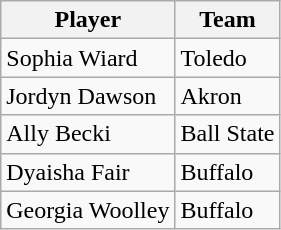<table class="wikitable">
<tr>
<th>Player</th>
<th>Team</th>
</tr>
<tr>
<td>Sophia Wiard</td>
<td>Toledo</td>
</tr>
<tr>
<td>Jordyn Dawson</td>
<td>Akron</td>
</tr>
<tr>
<td>Ally Becki</td>
<td>Ball State</td>
</tr>
<tr>
<td>Dyaisha Fair</td>
<td>Buffalo</td>
</tr>
<tr>
<td>Georgia Woolley</td>
<td>Buffalo</td>
</tr>
</table>
